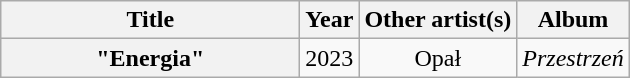<table class="wikitable plainrowheaders" style="text-align:center;">
<tr>
<th scope="col" style="width:12em;">Title</th>
<th scope="col">Year</th>
<th scope="col">Other artist(s)</th>
<th scope="col">Album</th>
</tr>
<tr>
<th scope="row">"Energia"</th>
<td>2023</td>
<td>Opał</td>
<td><em>Przestrzeń</em></td>
</tr>
</table>
